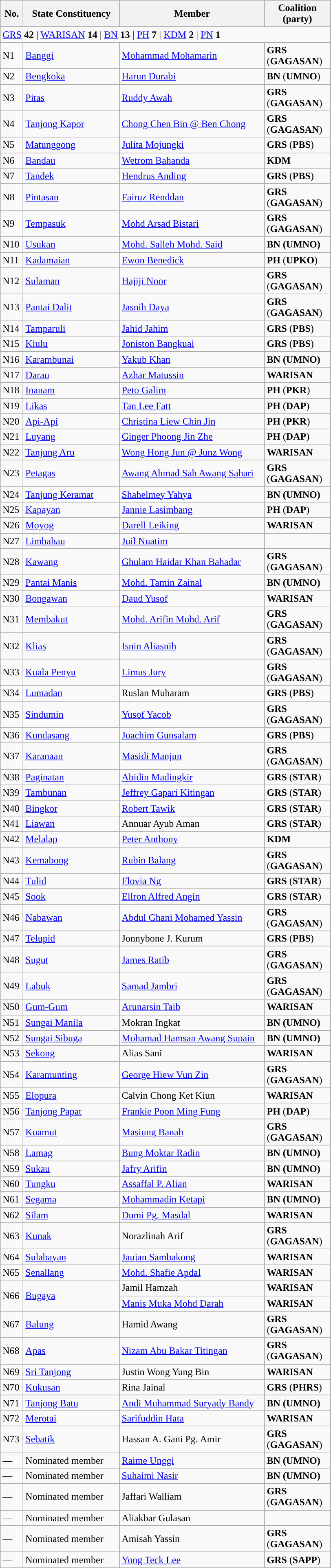<table class="wikitable sortable">
<tr>
<th style="width:30px;">No.</th>
<th style="width:150px;">State Constituency</th>
<th style="width:230px;">Member</th>
<th style="width:100px;">Coalition (party)</th>
</tr>
<tr>
<td colspan="7"><a href='#'>GRS</a> <strong>42</strong> | <a href='#'>WARISAN</a> <strong>14</strong> | <a href='#'>BN</a> <strong>13</strong> | <a href='#'>PH</a> <strong>7</strong>  | <a href='#'>KDM</a> <strong>2</strong> | <a href='#'>PN</a> <strong>1</strong></td>
</tr>
<tr>
<td>N1</td>
<td><a href='#'>Banggi</a></td>
<td><a href='#'>Mohammad Mohamarin</a></td>
<td style="background:"><strong>GRS</strong> (<strong>GAGASAN</strong>)</td>
</tr>
<tr>
<td>N2</td>
<td><a href='#'>Bengkoka</a></td>
<td><a href='#'>Harun Durabi</a></td>
<td style="background:"><strong>BN</strong> (<strong>UMNO</strong>)</td>
</tr>
<tr>
<td>N3</td>
<td><a href='#'>Pitas</a></td>
<td><a href='#'>Ruddy Awah</a></td>
<td style="background:"><strong>GRS</strong> (<strong>GAGASAN</strong>)</td>
</tr>
<tr>
<td>N4</td>
<td><a href='#'>Tanjong Kapor</a></td>
<td><a href='#'>Chong Chen Bin @ Ben Chong</a></td>
<td style="background:"><strong>GRS</strong> (<strong>GAGASAN</strong>)</td>
</tr>
<tr>
<td>N5</td>
<td><a href='#'>Matunggong</a></td>
<td><a href='#'>Julita Mojungki</a></td>
<td style="background:"><strong>GRS</strong> (<strong>PBS</strong>)</td>
</tr>
<tr>
<td>N6</td>
<td><a href='#'>Bandau</a></td>
<td><a href='#'>Wetrom Bahanda</a></td>
<td style="background:"><strong>KDM</strong></td>
</tr>
<tr>
<td>N7</td>
<td><a href='#'>Tandek</a></td>
<td><a href='#'>Hendrus Anding</a></td>
<td style="background:"><strong>GRS</strong> (<strong>PBS</strong>)</td>
</tr>
<tr>
<td>N8</td>
<td><a href='#'>Pintasan</a></td>
<td><a href='#'>Fairuz Renddan</a></td>
<td style="background:"><strong>GRS</strong> (<strong>GAGASAN</strong>)</td>
</tr>
<tr>
<td>N9</td>
<td><a href='#'>Tempasuk</a></td>
<td><a href='#'>Mohd Arsad Bistari</a></td>
<td style="background:"><strong>GRS</strong> (<strong>GAGASAN</strong>)</td>
</tr>
<tr>
<td>N10</td>
<td><a href='#'>Usukan</a></td>
<td><a href='#'>Mohd. Salleh Mohd. Said</a></td>
<td style="background:"><strong>BN (UMNO)</strong></td>
</tr>
<tr>
<td>N11</td>
<td><a href='#'>Kadamaian</a></td>
<td><a href='#'>Ewon Benedick</a></td>
<td style="background:"><strong>PH</strong> (<strong>UPKO</strong>)</td>
</tr>
<tr>
<td>N12</td>
<td><a href='#'>Sulaman</a></td>
<td><a href='#'>Hajiji Noor</a></td>
<td style="background:"><strong>GRS</strong> (<strong>GAGASAN</strong>)</td>
</tr>
<tr>
<td>N13</td>
<td><a href='#'>Pantai Dalit</a></td>
<td><a href='#'>Jasnih Daya</a></td>
<td style="background:"><strong>GRS</strong> (<strong>GAGASAN</strong>)</td>
</tr>
<tr>
<td>N14</td>
<td><a href='#'>Tamparuli</a></td>
<td><a href='#'>Jahid Jahim</a></td>
<td style="background:"><strong>GRS</strong> (<strong>PBS</strong>)</td>
</tr>
<tr>
<td>N15</td>
<td><a href='#'>Kiulu</a></td>
<td><a href='#'>Joniston Bangkuai</a></td>
<td style="background:"><strong>GRS</strong> (<strong>PBS</strong>)</td>
</tr>
<tr>
<td>N16</td>
<td><a href='#'>Karambunai</a></td>
<td><a href='#'>Yakub Khan</a></td>
<td style="background:"><strong>BN (UMNO)</strong></td>
</tr>
<tr>
<td>N17</td>
<td><a href='#'>Darau</a></td>
<td><a href='#'>Azhar Matussin</a></td>
<td style="background:"><strong>WARISAN</strong></td>
</tr>
<tr>
<td>N18</td>
<td><a href='#'>Inanam</a></td>
<td><a href='#'>Peto Galim</a></td>
<td style="background:"><strong>PH</strong> (<strong>PKR</strong>)</td>
</tr>
<tr>
<td>N19</td>
<td><a href='#'>Likas</a></td>
<td><a href='#'>Tan Lee Fatt</a></td>
<td style="background:"><strong>PH</strong> (<strong>DAP</strong>)</td>
</tr>
<tr>
<td>N20</td>
<td><a href='#'>Api-Api</a></td>
<td><a href='#'>Christina Liew Chin Jin</a></td>
<td style="background:"><strong>PH</strong> (<strong>PKR</strong>)</td>
</tr>
<tr>
<td>N21</td>
<td><a href='#'>Luyang</a></td>
<td><a href='#'>Ginger Phoong Jin Zhe</a></td>
<td style="background:"><strong>PH</strong> (<strong>DAP</strong>)</td>
</tr>
<tr>
<td>N22</td>
<td><a href='#'>Tanjung Aru</a></td>
<td><a href='#'>Wong Hong Jun @ Junz Wong</a></td>
<td style="background:"><strong>WARISAN</strong></td>
</tr>
<tr>
<td>N23</td>
<td><a href='#'>Petagas</a></td>
<td><a href='#'>Awang Ahmad Sah Awang Sahari</a></td>
<td style="background:"><strong>GRS</strong> (<strong>GAGASAN</strong>)</td>
</tr>
<tr>
<td>N24</td>
<td><a href='#'>Tanjung Keramat</a></td>
<td><a href='#'>Shahelmey Yahya</a></td>
<td style="background:"><strong>BN (UMNO)</strong></td>
</tr>
<tr>
<td>N25</td>
<td><a href='#'>Kapayan</a></td>
<td><a href='#'>Jannie Lasimbang</a></td>
<td style="background:"><strong>PH</strong> (<strong>DAP</strong>)</td>
</tr>
<tr>
<td>N26</td>
<td><a href='#'>Moyog</a></td>
<td><a href='#'>Darell Leiking</a></td>
<td style="background:"><strong>WARISAN</strong></td>
</tr>
<tr>
<td>N27</td>
<td><a href='#'>Limbahau</a></td>
<td><a href='#'>Juil Nuatim</a></td>
<td></td>
</tr>
<tr>
<td>N28</td>
<td><a href='#'>Kawang</a></td>
<td><a href='#'>Ghulam Haidar Khan Bahadar</a></td>
<td style="background:"><strong>GRS</strong> (<strong>GAGASAN</strong>)</td>
</tr>
<tr>
<td>N29</td>
<td><a href='#'>Pantai Manis</a></td>
<td><a href='#'>Mohd. Tamin Zainal</a></td>
<td style="background:"><strong>BN (UMNO)</strong></td>
</tr>
<tr>
<td>N30</td>
<td><a href='#'>Bongawan</a></td>
<td><a href='#'>Daud Yusof</a></td>
<td style="background:"><strong>WARISAN</strong></td>
</tr>
<tr>
<td>N31</td>
<td><a href='#'>Membakut</a></td>
<td><a href='#'>Mohd. Arifin Mohd. Arif</a></td>
<td style="background:"><strong>GRS</strong> (<strong>GAGASAN</strong>)</td>
</tr>
<tr>
<td>N32</td>
<td><a href='#'>Klias</a></td>
<td><a href='#'>Isnin Aliasnih</a></td>
<td style="background:"><strong>GRS</strong> (<strong>GAGASAN</strong>)</td>
</tr>
<tr>
<td>N33</td>
<td><a href='#'>Kuala Penyu</a></td>
<td><a href='#'>Limus Jury</a></td>
<td style="background:"><strong>GRS</strong> (<strong>GAGASAN</strong>)</td>
</tr>
<tr>
<td>N34</td>
<td><a href='#'>Lumadan</a></td>
<td>Ruslan Muharam</td>
<td style="background:"><strong>GRS</strong> (<strong>PBS</strong>)</td>
</tr>
<tr>
<td>N35</td>
<td><a href='#'>Sindumin</a></td>
<td><a href='#'>Yusof Yacob</a></td>
<td style="background:"><strong>GRS</strong> (<strong>GAGASAN</strong>)</td>
</tr>
<tr>
<td>N36</td>
<td><a href='#'>Kundasang</a></td>
<td><a href='#'>Joachim Gunsalam</a></td>
<td style="background:"><strong>GRS</strong> (<strong>PBS</strong>)</td>
</tr>
<tr>
<td>N37</td>
<td><a href='#'>Karanaan</a></td>
<td><a href='#'>Masidi Manjun</a></td>
<td style="background:"><strong>GRS</strong> (<strong>GAGASAN</strong>)</td>
</tr>
<tr>
<td>N38</td>
<td><a href='#'>Paginatan</a></td>
<td><a href='#'>Abidin Madingkir</a></td>
<td style="background:"><strong>GRS</strong> (<strong>STAR</strong>)</td>
</tr>
<tr>
<td>N39</td>
<td><a href='#'>Tambunan</a></td>
<td><a href='#'>Jeffrey Gapari Kitingan</a></td>
<td style="background:"><strong>GRS</strong> (<strong>STAR</strong>)</td>
</tr>
<tr>
<td>N40</td>
<td><a href='#'>Bingkor</a></td>
<td><a href='#'>Robert Tawik</a></td>
<td style="background:"><strong>GRS</strong> (<strong>STAR</strong>)</td>
</tr>
<tr>
<td>N41</td>
<td><a href='#'>Liawan</a></td>
<td>Annuar Ayub Aman</td>
<td style="background:"><strong>GRS</strong> (<strong>STAR</strong>)</td>
</tr>
<tr>
<td>N42</td>
<td><a href='#'>Melalap</a></td>
<td><a href='#'>Peter Anthony</a></td>
<td style="background:"><strong>KDM</strong></td>
</tr>
<tr>
<td>N43</td>
<td><a href='#'>Kemabong</a></td>
<td><a href='#'>Rubin Balang</a></td>
<td style="background:"><strong>GRS</strong> (<strong>GAGASAN</strong>)</td>
</tr>
<tr>
<td>N44</td>
<td><a href='#'>Tulid</a></td>
<td><a href='#'>Flovia Ng</a></td>
<td style="background:"><strong>GRS</strong> (<strong>STAR</strong>)</td>
</tr>
<tr>
<td>N45</td>
<td><a href='#'>Sook</a></td>
<td><a href='#'>Ellron Alfred Angin</a></td>
<td style="background:"><strong>GRS</strong> (<strong>STAR</strong>)</td>
</tr>
<tr>
<td>N46</td>
<td><a href='#'>Nabawan</a></td>
<td><a href='#'>Abdul Ghani Mohamed Yassin</a></td>
<td style="background:"><strong>GRS</strong> (<strong>GAGASAN</strong>)</td>
</tr>
<tr>
<td>N47</td>
<td><a href='#'>Telupid</a></td>
<td>Jonnybone J. Kurum</td>
<td style="background:"><strong>GRS</strong> (<strong>PBS</strong>)</td>
</tr>
<tr>
<td>N48</td>
<td><a href='#'>Sugut</a></td>
<td><a href='#'>James Ratib</a></td>
<td style="background:"><strong>GRS</strong> (<strong>GAGASAN</strong>)</td>
</tr>
<tr>
<td>N49</td>
<td><a href='#'>Labuk</a></td>
<td><a href='#'>Samad Jambri</a></td>
<td style="background:"><strong>GRS</strong> (<strong>GAGASAN</strong>)</td>
</tr>
<tr>
<td>N50</td>
<td><a href='#'>Gum-Gum</a></td>
<td><a href='#'>Arunarsin Taib</a></td>
<td style="background:"><strong>WARISAN</strong></td>
</tr>
<tr>
<td>N51</td>
<td><a href='#'>Sungai Manila</a></td>
<td>Mokran Ingkat</td>
<td style="background:"><strong>BN (UMNO)</strong></td>
</tr>
<tr>
<td>N52</td>
<td><a href='#'>Sungai Sibuga</a></td>
<td><a href='#'>Mohamad Hamsan Awang Supain</a></td>
<td style="background:"><strong>BN (UMNO)</strong></td>
</tr>
<tr>
<td>N53</td>
<td><a href='#'>Sekong</a></td>
<td>Alias Sani</td>
<td style="background:"><strong>WARISAN</strong></td>
</tr>
<tr>
<td>N54</td>
<td><a href='#'>Karamunting</a></td>
<td><a href='#'>George Hiew Vun Zin</a></td>
<td style="background:"><strong>GRS</strong> (<strong>GAGASAN</strong>)</td>
</tr>
<tr>
<td>N55</td>
<td><a href='#'>Elopura</a></td>
<td>Calvin Chong Ket Kiun</td>
<td style="background:"><strong>WARISAN</strong></td>
</tr>
<tr>
<td>N56</td>
<td><a href='#'>Tanjong Papat</a></td>
<td><a href='#'>Frankie Poon Ming Fung</a></td>
<td style="background:"><strong>PH</strong> (<strong>DAP</strong>)</td>
</tr>
<tr>
<td>N57</td>
<td><a href='#'>Kuamut</a></td>
<td><a href='#'>Masiung Banah</a></td>
<td style="background:"><strong>GRS</strong> (<strong>GAGASAN</strong>)</td>
</tr>
<tr>
<td>N58</td>
<td><a href='#'>Lamag</a></td>
<td><a href='#'>Bung Moktar Radin</a></td>
<td style="background:"><strong>BN (UMNO)</strong></td>
</tr>
<tr>
<td>N59</td>
<td><a href='#'>Sukau</a></td>
<td><a href='#'>Jafry Arifin</a></td>
<td style="background:"><strong>BN (UMNO)</strong></td>
</tr>
<tr>
<td>N60</td>
<td><a href='#'>Tungku</a></td>
<td><a href='#'>Assaffal P. Alian</a></td>
<td style="background:"><strong>WARISAN</strong></td>
</tr>
<tr>
<td>N61</td>
<td><a href='#'>Segama</a></td>
<td><a href='#'>Mohammadin Ketapi</a></td>
<td style="background:"><strong>BN (UMNO)</strong></td>
</tr>
<tr>
<td>N62</td>
<td><a href='#'>Silam</a></td>
<td><a href='#'>Dumi Pg. Masdal</a></td>
<td style="background:"><strong>WARISAN</strong></td>
</tr>
<tr>
<td>N63</td>
<td><a href='#'>Kunak</a></td>
<td>Norazlinah Arif</td>
<td style="background:"><strong>GRS</strong> (<strong>GAGASAN</strong>)</td>
</tr>
<tr>
<td>N64</td>
<td><a href='#'>Sulabayan</a></td>
<td><a href='#'>Jaujan Sambakong</a></td>
<td style="background:"><strong>WARISAN</strong></td>
</tr>
<tr>
<td>N65</td>
<td><a href='#'>Senallang</a></td>
<td><a href='#'>Mohd. Shafie Apdal</a></td>
<td style="background:"><strong>WARISAN</strong></td>
</tr>
<tr>
<td rowspan="2">N66</td>
<td rowspan="2"><a href='#'>Bugaya</a></td>
<td>Jamil Hamzah </td>
<td style="background:"><strong>WARISAN</strong></td>
</tr>
<tr>
<td><a href='#'>Manis Muka Mohd Darah</a> </td>
<td style="background:"><strong>WARISAN</strong></td>
</tr>
<tr>
<td>N67</td>
<td><a href='#'>Balung</a></td>
<td>Hamid Awang</td>
<td style="background:"><strong>GRS</strong> (<strong>GAGASAN</strong>)</td>
</tr>
<tr>
<td>N68</td>
<td><a href='#'>Apas</a></td>
<td><a href='#'>Nizam Abu Bakar Titingan</a></td>
<td style="background:"><strong>GRS</strong> (<strong>GAGASAN</strong>)</td>
</tr>
<tr>
<td>N69</td>
<td><a href='#'>Sri Tanjong</a></td>
<td>Justin Wong Yung Bin</td>
<td style="background:"><strong>WARISAN</strong></td>
</tr>
<tr>
<td>N70</td>
<td><a href='#'>Kukusan</a></td>
<td>Rina Jainal</td>
<td style="background:"><strong>GRS</strong> (<strong>PHRS</strong>)</td>
</tr>
<tr>
<td>N71</td>
<td><a href='#'>Tanjong Batu</a></td>
<td><a href='#'>Andi Muhammad Suryady Bandy</a></td>
<td style="background:"><strong>BN (UMNO)</strong></td>
</tr>
<tr>
<td>N72</td>
<td><a href='#'>Merotai</a></td>
<td><a href='#'>Sarifuddin Hata</a></td>
<td style="background:"><strong>WARISAN</strong></td>
</tr>
<tr>
<td>N73</td>
<td><a href='#'>Sebatik</a></td>
<td>Hassan A. Gani Pg. Amir</td>
<td style="background:"><strong>GRS</strong> (<strong>GAGASAN</strong>)</td>
</tr>
<tr>
<td>—</td>
<td>Nominated member</td>
<td><a href='#'>Raime Unggi</a></td>
<td style="background:"><strong>BN (UMNO)</strong></td>
</tr>
<tr>
<td>—</td>
<td>Nominated member</td>
<td><a href='#'>Suhaimi Nasir</a></td>
<td style="background:"><strong>BN (UMNO)</strong></td>
</tr>
<tr>
<td>—</td>
<td>Nominated member</td>
<td>Jaffari Walliam</td>
<td style="background:"><strong>GRS</strong> (<strong>GAGASAN</strong>)</td>
</tr>
<tr>
<td>—</td>
<td>Nominated member</td>
<td>Aliakbar Gulasan</td>
<td style="background:"></td>
</tr>
<tr>
<td>—</td>
<td>Nominated member</td>
<td>Amisah Yassin</td>
<td style="background:"><strong>GRS</strong> (<strong>GAGASAN</strong>)</td>
</tr>
<tr>
<td>—</td>
<td>Nominated member</td>
<td><a href='#'>Yong Teck Lee</a></td>
<td style="background:"><strong>GRS</strong> (<strong>SAPP</strong>)</td>
</tr>
</table>
